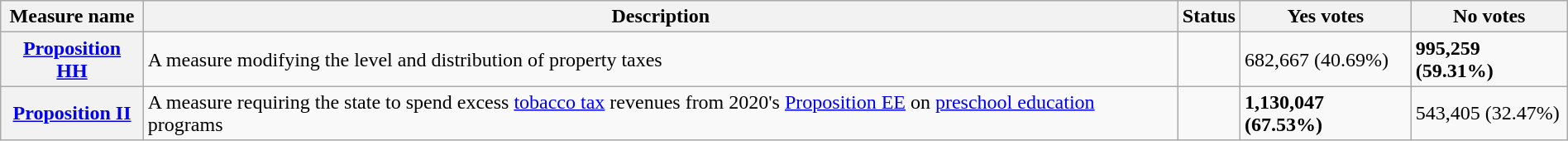<table class="wikitable sortable plainrowheaders" style="width:100%">
<tr>
<th scope="col">Measure name</th>
<th class="unsortable" scope="col">Description</th>
<th scope="col">Status</th>
<th scope="col">Yes votes</th>
<th scope="col">No votes</th>
</tr>
<tr>
<th scope="row"><a href='#'>Proposition HH</a></th>
<td>A measure modifying the level and distribution of property taxes</td>
<td></td>
<td>682,667 (40.69%)</td>
<td><strong>995,259 (59.31%)</strong></td>
</tr>
<tr>
<th scope="row"><a href='#'>Proposition II</a></th>
<td>A measure requiring the state to spend excess <a href='#'>tobacco tax</a> revenues from 2020's <a href='#'>Proposition EE</a> on <a href='#'>preschool education</a> programs</td>
<td></td>
<td><strong>1,130,047 (67.53%)</strong></td>
<td>543,405 (32.47%)</td>
</tr>
</table>
